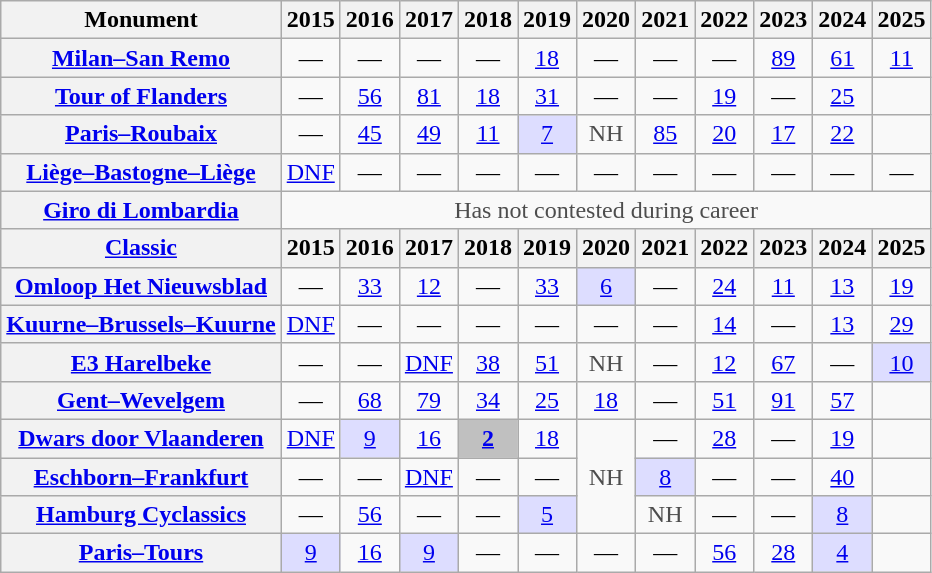<table class="wikitable plainrowheaders">
<tr>
<th scope="col">Monument</th>
<th scope="col">2015</th>
<th scope="col">2016</th>
<th scope="col">2017</th>
<th scope="col">2018</th>
<th scope="col">2019</th>
<th scope="col">2020</th>
<th scope="col">2021</th>
<th scope="col">2022</th>
<th scope="col">2023</th>
<th scope="col">2024</th>
<th scope="col">2025</th>
</tr>
<tr style="text-align:center;">
<th scope="row"><a href='#'>Milan–San Remo</a></th>
<td>—</td>
<td>—</td>
<td>—</td>
<td>—</td>
<td><a href='#'>18</a></td>
<td>—</td>
<td>—</td>
<td>—</td>
<td><a href='#'>89</a></td>
<td><a href='#'>61</a></td>
<td><a href='#'>11</a></td>
</tr>
<tr style="text-align:center;">
<th scope="row"><a href='#'>Tour of Flanders</a></th>
<td>—</td>
<td><a href='#'>56</a></td>
<td><a href='#'>81</a></td>
<td><a href='#'>18</a></td>
<td><a href='#'>31</a></td>
<td>—</td>
<td>—</td>
<td><a href='#'>19</a></td>
<td>—</td>
<td><a href='#'>25</a></td>
<td></td>
</tr>
<tr style="text-align:center;">
<th scope="row"><a href='#'>Paris–Roubaix</a></th>
<td>—</td>
<td><a href='#'>45</a></td>
<td><a href='#'>49</a></td>
<td><a href='#'>11</a></td>
<td style="background:#ddf;"><a href='#'>7</a></td>
<td style="color:#4d4d4d;">NH</td>
<td><a href='#'>85</a></td>
<td><a href='#'>20</a></td>
<td><a href='#'>17</a></td>
<td><a href='#'>22</a></td>
<td></td>
</tr>
<tr style="text-align:center;">
<th scope="row"><a href='#'>Liège–Bastogne–Liège</a></th>
<td><a href='#'>DNF</a></td>
<td>—</td>
<td>—</td>
<td>—</td>
<td>—</td>
<td>—</td>
<td>—</td>
<td>—</td>
<td>—</td>
<td>—</td>
<td>—</td>
</tr>
<tr style="text-align:center;">
<th scope="row"><a href='#'>Giro di Lombardia</a></th>
<td style="color:#4d4d4d;" colspan=11>Has not contested during career</td>
</tr>
<tr>
<th><a href='#'>Classic</a></th>
<th scope="col">2015</th>
<th scope="col">2016</th>
<th scope="col">2017</th>
<th scope="col">2018</th>
<th scope="col">2019</th>
<th scope="col">2020</th>
<th scope="col">2021</th>
<th scope="col">2022</th>
<th scope="col">2023</th>
<th scope="col">2024</th>
<th scope="col">2025</th>
</tr>
<tr style="text-align:center;">
<th scope="row"><a href='#'>Omloop Het Nieuwsblad</a></th>
<td>—</td>
<td><a href='#'>33</a></td>
<td><a href='#'>12</a></td>
<td>—</td>
<td><a href='#'>33</a></td>
<td style="background:#ddf;"><a href='#'>6</a></td>
<td>—</td>
<td><a href='#'>24</a></td>
<td><a href='#'>11</a></td>
<td><a href='#'>13</a></td>
<td><a href='#'>19</a></td>
</tr>
<tr style="text-align:center;">
<th scope="row"><a href='#'>Kuurne–Brussels–Kuurne</a></th>
<td><a href='#'>DNF</a></td>
<td>—</td>
<td>—</td>
<td>—</td>
<td>—</td>
<td>—</td>
<td>—</td>
<td><a href='#'>14</a></td>
<td>—</td>
<td><a href='#'>13</a></td>
<td><a href='#'>29</a></td>
</tr>
<tr style="text-align:center;">
<th scope="row"><a href='#'>E3 Harelbeke</a></th>
<td>—</td>
<td>—</td>
<td><a href='#'>DNF</a></td>
<td><a href='#'>38</a></td>
<td><a href='#'>51</a></td>
<td style="color:#4d4d4d;">NH</td>
<td>—</td>
<td><a href='#'>12</a></td>
<td><a href='#'>67</a></td>
<td>—</td>
<td style="background:#ddf;"><a href='#'>10</a></td>
</tr>
<tr style="text-align:center;">
<th scope="row"><a href='#'>Gent–Wevelgem</a></th>
<td>—</td>
<td><a href='#'>68</a></td>
<td><a href='#'>79</a></td>
<td><a href='#'>34</a></td>
<td><a href='#'>25</a></td>
<td><a href='#'>18</a></td>
<td>—</td>
<td><a href='#'>51</a></td>
<td><a href='#'>91</a></td>
<td><a href='#'>57</a></td>
</tr>
<tr style="text-align:center;">
<th scope="row"><a href='#'>Dwars door Vlaanderen</a></th>
<td><a href='#'>DNF</a></td>
<td style="background:#ddf;"><a href='#'>9</a></td>
<td><a href='#'>16</a></td>
<td style="background:#C0C0C0;"><a href='#'><strong>2</strong></a></td>
<td><a href='#'>18</a></td>
<td style="color:#4d4d4d;" rowspan=3>NH</td>
<td>—</td>
<td><a href='#'>28</a></td>
<td>—</td>
<td><a href='#'>19</a></td>
<td></td>
</tr>
<tr style="text-align:center;">
<th scope="row"><a href='#'>Eschborn–Frankfurt</a></th>
<td>—</td>
<td>—</td>
<td><a href='#'>DNF</a></td>
<td>—</td>
<td>—</td>
<td style="background:#ddf;"><a href='#'>8</a></td>
<td>—</td>
<td>—</td>
<td><a href='#'>40</a></td>
<td></td>
</tr>
<tr style="text-align:center;">
<th scope="row"><a href='#'>Hamburg Cyclassics</a></th>
<td>—</td>
<td><a href='#'>56</a></td>
<td>—</td>
<td>—</td>
<td style="background:#ddf;"><a href='#'>5</a></td>
<td style="color:#4d4d4d;">NH</td>
<td>—</td>
<td>—</td>
<td style="background:#ddf;"><a href='#'>8</a></td>
<td></td>
</tr>
<tr style="text-align:center;">
<th scope="row"><a href='#'>Paris–Tours</a></th>
<td style="background:#ddf;"><a href='#'>9</a></td>
<td><a href='#'>16</a></td>
<td style="background:#ddf;"><a href='#'>9</a></td>
<td>—</td>
<td>—</td>
<td>—</td>
<td>—</td>
<td><a href='#'>56</a></td>
<td><a href='#'>28</a></td>
<td style="background:#ddf;"><a href='#'>4</a></td>
<td></td>
</tr>
</table>
